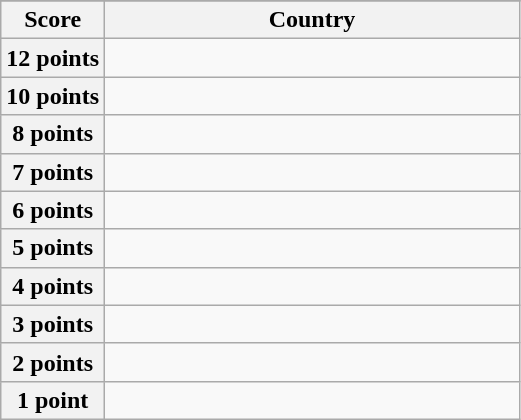<table class="wikitable">
<tr>
</tr>
<tr>
<th scope="col" width="20%">Score</th>
<th scope="col">Country</th>
</tr>
<tr>
<th scope="row">12 points</th>
<td></td>
</tr>
<tr>
<th scope="row">10 points</th>
<td></td>
</tr>
<tr>
<th scope="row">8 points</th>
<td></td>
</tr>
<tr>
<th scope="row">7 points</th>
<td></td>
</tr>
<tr>
<th scope="row">6 points</th>
<td></td>
</tr>
<tr>
<th scope="row">5 points</th>
<td></td>
</tr>
<tr>
<th scope="row">4 points</th>
<td></td>
</tr>
<tr>
<th scope="row">3 points</th>
<td></td>
</tr>
<tr>
<th scope="row">2 points</th>
<td></td>
</tr>
<tr>
<th scope="row">1 point</th>
<td></td>
</tr>
</table>
